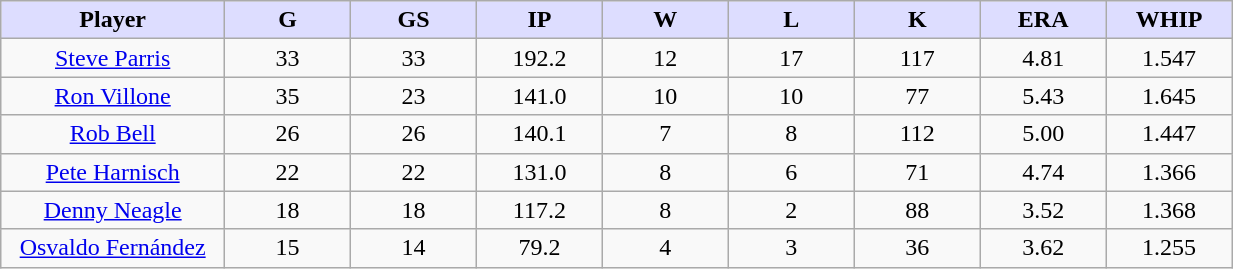<table class="wikitable sortable">
<tr>
<th style="background:#ddf; width:16%;">Player</th>
<th style="background:#ddf; width:9%;">G</th>
<th style="background:#ddf; width:9%;">GS</th>
<th style="background:#ddf; width:9%;">IP</th>
<th style="background:#ddf; width:9%;">W</th>
<th style="background:#ddf; width:9%;">L</th>
<th style="background:#ddf; width:9%;">K</th>
<th style="background:#ddf; width:9%;">ERA</th>
<th style="background:#ddf; width:9%;">WHIP</th>
</tr>
<tr style="text-align:center;">
<td><a href='#'>Steve Parris</a></td>
<td>33</td>
<td>33</td>
<td>192.2</td>
<td>12</td>
<td>17</td>
<td>117</td>
<td>4.81</td>
<td>1.547</td>
</tr>
<tr style="text-align:center;">
<td><a href='#'>Ron Villone</a></td>
<td>35</td>
<td>23</td>
<td>141.0</td>
<td>10</td>
<td>10</td>
<td>77</td>
<td>5.43</td>
<td>1.645</td>
</tr>
<tr style="text-align:center;">
<td><a href='#'>Rob Bell</a></td>
<td>26</td>
<td>26</td>
<td>140.1</td>
<td>7</td>
<td>8</td>
<td>112</td>
<td>5.00</td>
<td>1.447</td>
</tr>
<tr style="text-align:center;">
<td><a href='#'>Pete Harnisch</a></td>
<td>22</td>
<td>22</td>
<td>131.0</td>
<td>8</td>
<td>6</td>
<td>71</td>
<td>4.74</td>
<td>1.366</td>
</tr>
<tr style="text-align:center;">
<td><a href='#'>Denny Neagle</a></td>
<td>18</td>
<td>18</td>
<td>117.2</td>
<td>8</td>
<td>2</td>
<td>88</td>
<td>3.52</td>
<td>1.368</td>
</tr>
<tr style="text-align:center;">
<td><a href='#'>Osvaldo Fernández</a></td>
<td>15</td>
<td>14</td>
<td>79.2</td>
<td>4</td>
<td>3</td>
<td>36</td>
<td>3.62</td>
<td>1.255</td>
</tr>
</table>
